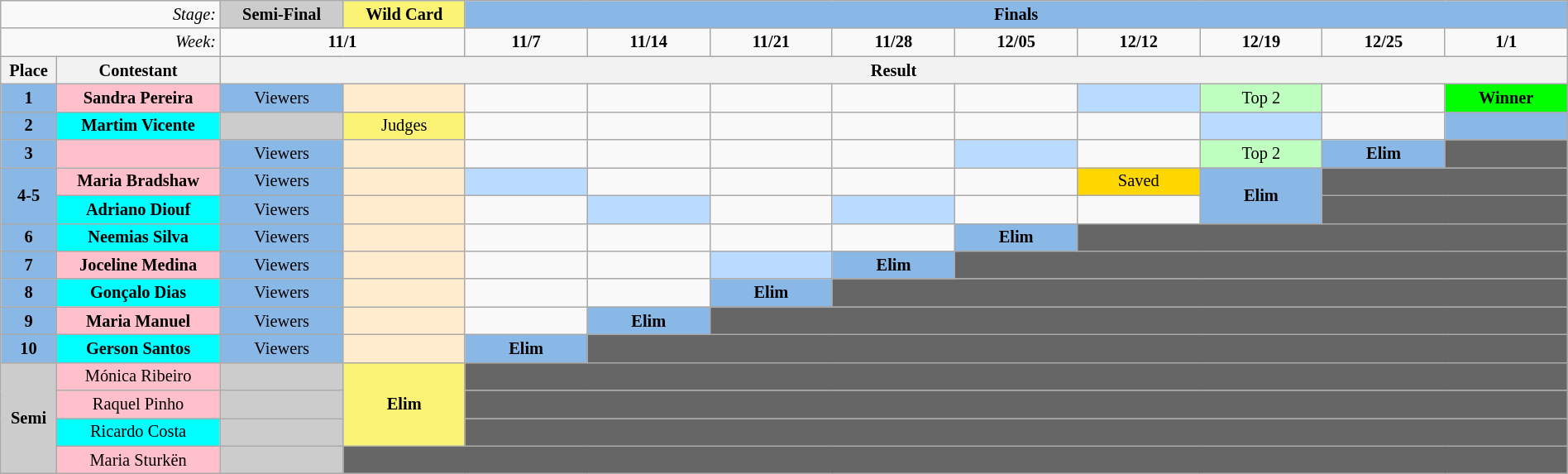<table class="wikitable" style="margin:1em auto; text-align:center; font-size:85%">
<tr>
<td align="right" colspan=2><em>Stage:</em></td>
<td bgcolor="CCCCCC"><strong>Semi-Final</strong></td>
<td bgcolor="#fbf373"><strong>Wild Card</strong></td>
<td bgcolor="8AB8E6" colspan=9><strong>Finals</strong></td>
</tr>
<tr>
<td align="right" colspan=2><em>Week:</em></td>
<td width="12%" colspan="2"><strong>11/1</strong></td>
<td width="6%"><strong>11/7</strong></td>
<td width="6%"><strong>11/14</strong></td>
<td width="6%"><strong>11/21</strong></td>
<td width="6%"><strong>11/28</strong></td>
<td width="6%"><strong>12/05</strong></td>
<td width="6%"><strong>12/12</strong></td>
<td width="6%"><strong>12/19</strong></td>
<td width="6%"><strong>12/25</strong></td>
<td width="6%"><strong>1/1</strong></td>
</tr>
<tr>
<th width="2%">Place</th>
<th width="8%">Contestant</th>
<th align="center" colspan=11>Result</th>
</tr>
<tr>
<td bgcolor="8AB8E6"><strong>1</strong></td>
<td bgcolor="pink"><strong>Sandra Pereira</strong></td>
<td style="background:#8ab8e6;">Viewers</td>
<td style="background:#FFEBCD;"></td>
<td></td>
<td></td>
<td></td>
<td></td>
<td></td>
<td style="background:#b8dbff;"></td>
<td style="background:#BFFFC0;">Top 2</td>
<td></td>
<td style="background:lime;" rowspan="1"><strong>Winner</strong></td>
</tr>
<tr>
<td bgcolor="8AB8E6"><strong>2</strong></td>
<td bgcolor="cyan"><strong>Martim Vicente</strong></td>
<td style="background:#ccc; text-align:center;"></td>
<td style="background:#fbf373;">Judges</td>
<td></td>
<td></td>
<td></td>
<td></td>
<td></td>
<td></td>
<td style="background:#b8dbff;"></td>
<td></td>
<td style="background:#8ab8e6;" rowspan="1"></td>
</tr>
<tr>
<td bgcolor="8AB8E6"><strong>3</strong></td>
<td bgcolor="pink"><strong></strong></td>
<td style="background:#8ab8e6;">Viewers</td>
<td style="background:#FFEBCD;"></td>
<td></td>
<td></td>
<td></td>
<td></td>
<td style="background:#b8dbff;"></td>
<td></td>
<td style="background:#BFFFC0;">Top 2</td>
<td style="background:#8ab8e6;" rowspan="1"><strong>Elim</strong></td>
<td bgcolor="666666" colspan=1></td>
</tr>
<tr>
<td bgcolor="8AB8E6" rowspan="2"><strong>4-5</strong></td>
<td bgcolor="pink"><strong>Maria Bradshaw</strong></td>
<td style="background:#8ab8e6;">Viewers</td>
<td style="background:#FFEBCD;"></td>
<td style="background:#b8dbff;"></td>
<td></td>
<td></td>
<td></td>
<td></td>
<td bgcolor="gold">Saved</td>
<td style="background:#8ab8e6;" rowspan="2"><strong>Elim</strong></td>
<td bgcolor="666666" colspan=4></td>
</tr>
<tr>
<td bgcolor="cyan"><strong>Adriano Diouf</strong></td>
<td style="background:#8ab8e6;">Viewers</td>
<td style="background:#FFEBCD;"></td>
<td></td>
<td style="background:#b8dbff;"></td>
<td></td>
<td style="background:#b8dbff;"></td>
<td></td>
<td></td>
<td bgcolor="666666" colspan=2></td>
</tr>
<tr>
<td bgcolor="8AB8E6"><strong>6</strong></td>
<td bgcolor="cyan"><strong>Neemias Silva</strong></td>
<td style="background:#8ab8e6;">Viewers</td>
<td style="background:#FFEBCD;"></td>
<td></td>
<td></td>
<td></td>
<td></td>
<td style="background:#8ab8e6;"><strong>Elim</strong></td>
<td bgcolor="666666" colspan=4></td>
</tr>
<tr>
<td bgcolor="8AB8E6"><strong>7</strong></td>
<td bgcolor="pink"><strong>Joceline Medina</strong></td>
<td style="background:#8ab8e6;">Viewers</td>
<td style="background:#FFEBCD;"></td>
<td></td>
<td></td>
<td style="background:#b8dbff;"></td>
<td style="background:#8ab8e6;"><strong>Elim</strong></td>
<td bgcolor="666666" colspan=5></td>
</tr>
<tr>
<td bgcolor="8AB8E6"><strong>8</strong></td>
<td bgcolor="cyan"><strong>Gonçalo Dias</strong></td>
<td style="background:#8ab8e6;">Viewers</td>
<td style="background:#FFEBCD;"></td>
<td></td>
<td></td>
<td style="background:#8ab8e6;"><strong>Elim</strong></td>
<td bgcolor="666666" colspan=6></td>
</tr>
<tr>
<td bgcolor="8AB8E6"><strong>9</strong></td>
<td bgcolor="pink"><strong>Maria Manuel</strong></td>
<td style="background:#8ab8e6;">Viewers</td>
<td style="background:#FFEBCD;"></td>
<td></td>
<td style="background:#8ab8e6;"><strong>Elim</strong></td>
<td bgcolor="666666" colspan=7></td>
</tr>
<tr>
<td bgcolor="8AB8E6"><strong>10</strong></td>
<td bgcolor="cyan"><strong>Gerson Santos</strong></td>
<td style="background:#8ab8e6;">Viewers</td>
<td style="background:#FFEBCD;"></td>
<td style="background:#8ab8e6;"><strong>Elim</strong></td>
<td bgcolor="666666" colspan=8></td>
</tr>
<tr>
<td rowspan=4 bgcolor="CCCCCC"><strong>Semi</strong></td>
<td bgcolor="pink">Mónica Ribeiro</td>
<td style="background:#ccc; text-align:center;"></td>
<td rowspan=3 bgcolor="#fbf373"><strong>Elim</strong></td>
<td bgcolor="666666" colspan=9></td>
</tr>
<tr>
<td bgcolor="pink">Raquel Pinho</td>
<td style="background:#ccc; text-align:center;"></td>
<td bgcolor="666666" colspan=9></td>
</tr>
<tr>
<td bgcolor="cyan">Ricardo Costa</td>
<td style="background:#ccc; text-align:center;"></td>
<td bgcolor="666666" colspan=9></td>
</tr>
<tr>
<td bgcolor="pink">Maria Sturkën</td>
<td style="background:#ccc; text-align:center;"></td>
<td bgcolor="666666" colspan=10></td>
</tr>
</table>
